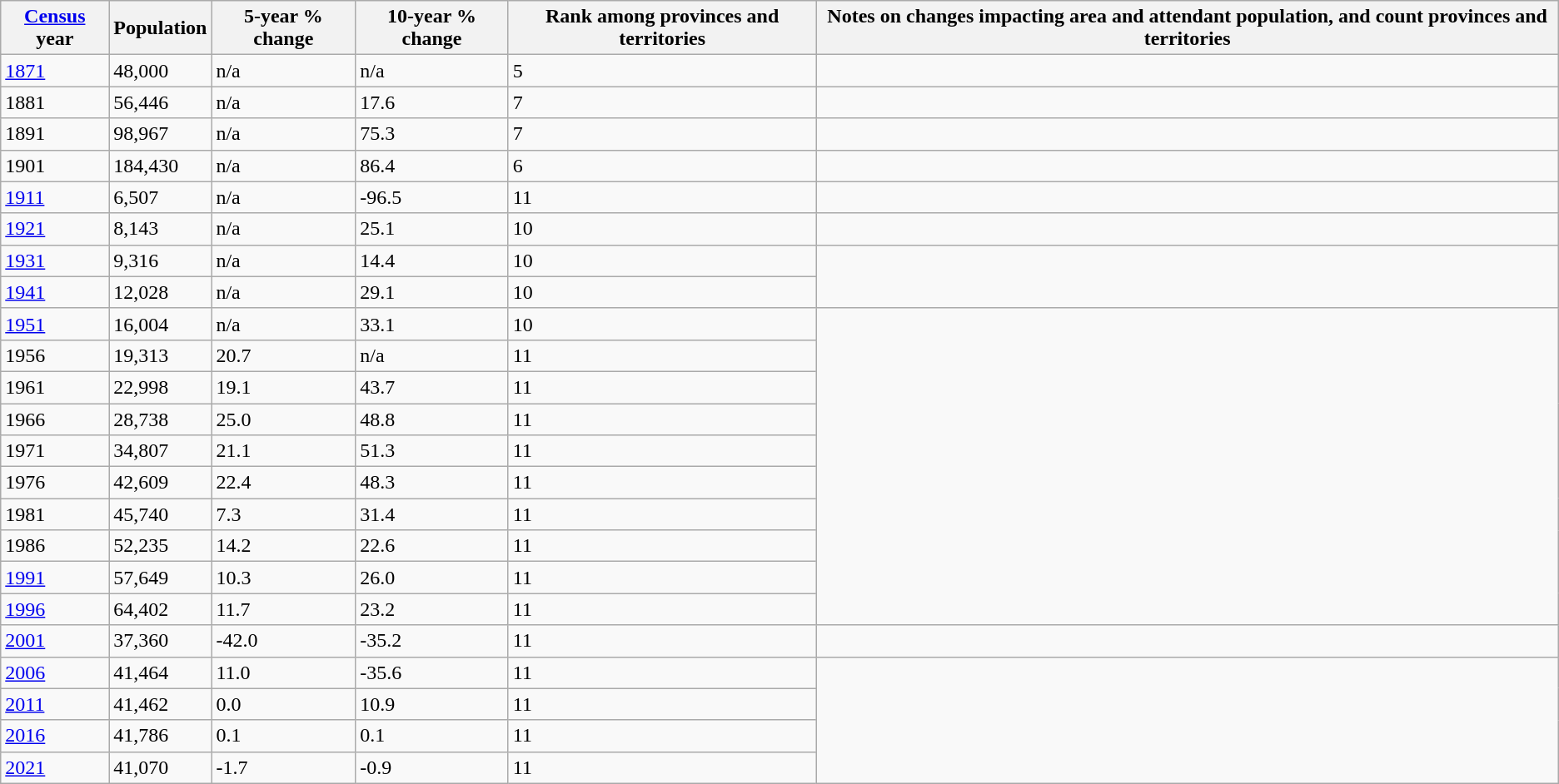<table class="wikitable">
<tr>
<th><a href='#'>Census</a> year</th>
<th>Population</th>
<th>5-year % change</th>
<th>10-year % change</th>
<th>Rank among provinces and territories</th>
<th>Notes on changes impacting area and attendant population, and count provinces and territories</th>
</tr>
<tr>
<td><a href='#'>1871</a></td>
<td>48,000</td>
<td>n/a</td>
<td>n/a</td>
<td>5</td>
<td></td>
</tr>
<tr>
<td>1881</td>
<td>56,446</td>
<td>n/a</td>
<td>17.6</td>
<td>7</td>
<td></td>
</tr>
<tr>
<td>1891</td>
<td>98,967</td>
<td>n/a</td>
<td>75.3</td>
<td>7</td>
<td></td>
</tr>
<tr>
<td>1901</td>
<td>184,430</td>
<td>n/a</td>
<td>86.4</td>
<td>6</td>
<td></td>
</tr>
<tr>
<td><a href='#'>1911</a></td>
<td>6,507</td>
<td>n/a</td>
<td>-96.5</td>
<td>11</td>
<td></td>
</tr>
<tr>
<td><a href='#'>1921</a></td>
<td>8,143</td>
<td>n/a</td>
<td>25.1</td>
<td>10</td>
<td></td>
</tr>
<tr>
<td><a href='#'>1931</a></td>
<td>9,316</td>
<td>n/a</td>
<td>14.4</td>
<td>10</td>
<td rowspan="2"></td>
</tr>
<tr>
<td><a href='#'>1941</a></td>
<td>12,028</td>
<td>n/a</td>
<td>29.1</td>
<td>10</td>
</tr>
<tr>
<td><a href='#'>1951</a></td>
<td>16,004</td>
<td>n/a</td>
<td>33.1</td>
<td>10</td>
<td rowspan="10"></td>
</tr>
<tr>
<td>1956</td>
<td>19,313</td>
<td>20.7</td>
<td>n/a</td>
<td>11</td>
</tr>
<tr>
<td>1961</td>
<td>22,998</td>
<td>19.1</td>
<td>43.7</td>
<td>11</td>
</tr>
<tr>
<td>1966</td>
<td>28,738</td>
<td>25.0</td>
<td>48.8</td>
<td>11</td>
</tr>
<tr>
<td>1971</td>
<td>34,807</td>
<td>21.1</td>
<td>51.3</td>
<td>11</td>
</tr>
<tr>
<td>1976</td>
<td>42,609</td>
<td>22.4</td>
<td>48.3</td>
<td>11</td>
</tr>
<tr>
<td>1981</td>
<td>45,740</td>
<td>7.3</td>
<td>31.4</td>
<td>11</td>
</tr>
<tr>
<td>1986</td>
<td>52,235</td>
<td>14.2</td>
<td>22.6</td>
<td>11</td>
</tr>
<tr>
<td><a href='#'>1991</a></td>
<td>57,649</td>
<td>10.3</td>
<td>26.0</td>
<td>11</td>
</tr>
<tr>
<td><a href='#'>1996</a></td>
<td>64,402</td>
<td>11.7</td>
<td>23.2</td>
<td>11</td>
</tr>
<tr>
<td><a href='#'>2001</a></td>
<td>37,360</td>
<td>-42.0</td>
<td>-35.2</td>
<td>11</td>
<td></td>
</tr>
<tr>
<td><a href='#'>2006</a></td>
<td>41,464</td>
<td>11.0</td>
<td>-35.6</td>
<td>11</td>
<td rowspan="4"></td>
</tr>
<tr>
<td><a href='#'>2011</a></td>
<td>41,462</td>
<td>0.0</td>
<td>10.9</td>
<td>11</td>
</tr>
<tr>
<td><a href='#'>2016</a></td>
<td>41,786</td>
<td>0.1</td>
<td>0.1</td>
<td>11</td>
</tr>
<tr>
<td><a href='#'>2021</a></td>
<td>41,070</td>
<td>-1.7</td>
<td>-0.9</td>
<td>11</td>
</tr>
</table>
